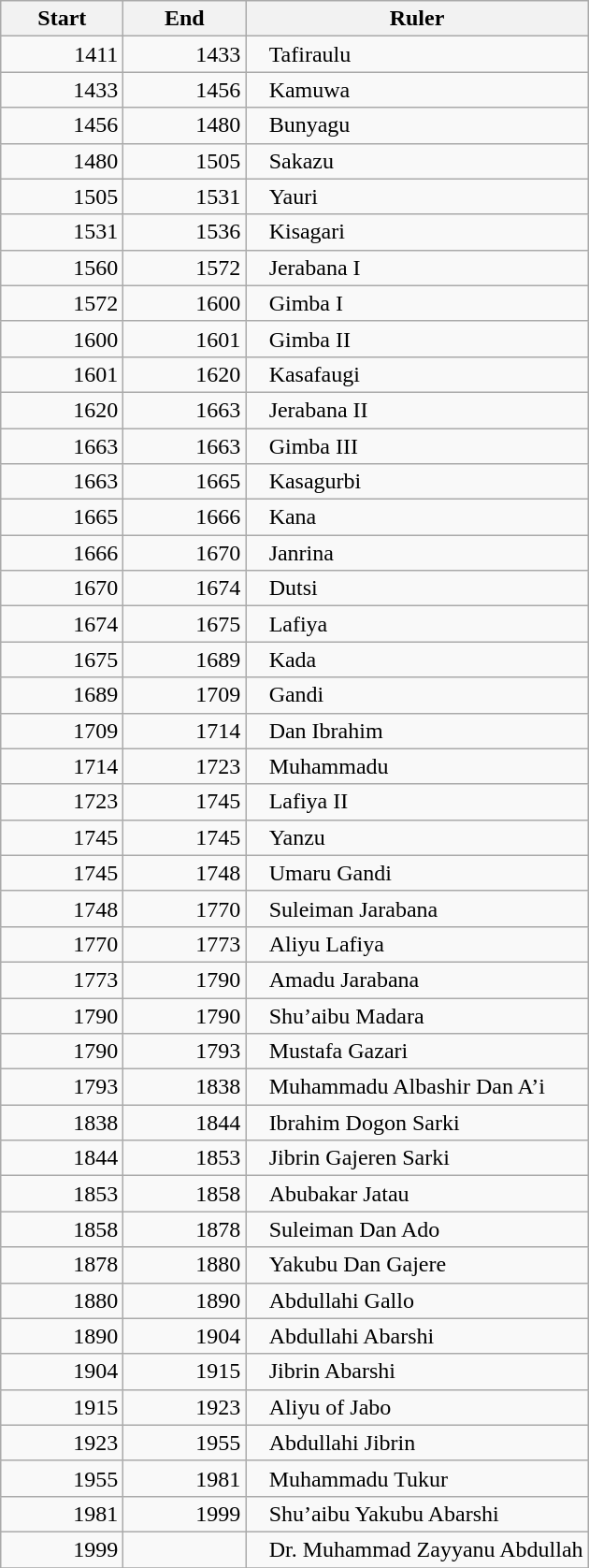<table class=wikitable style="text-align:right;">
<tr>
<th style="width:5em;">Start</th>
<th style="width:5em;">End</th>
<th>Ruler</th>
</tr>
<tr>
<td>1411</td>
<td>1433</td>
<td style="text-align:left;padding-left:1em;">Tafiraulu</td>
</tr>
<tr>
<td>1433</td>
<td>1456</td>
<td style="text-align:left;padding-left:1em;">Kamuwa</td>
</tr>
<tr>
<td>1456</td>
<td>1480</td>
<td style="text-align:left;padding-left:1em;">Bunyagu</td>
</tr>
<tr>
<td>1480</td>
<td>1505</td>
<td style="text-align:left;padding-left:1em;">Sakazu</td>
</tr>
<tr>
<td>1505</td>
<td>1531</td>
<td style="text-align:left;padding-left:1em;">Yauri</td>
</tr>
<tr>
<td>1531</td>
<td>1536</td>
<td style="text-align:left;padding-left:1em;">Kisagari</td>
</tr>
<tr>
<td>1560</td>
<td>1572</td>
<td style="text-align:left;padding-left:1em;">Jerabana I</td>
</tr>
<tr>
<td>1572</td>
<td>1600</td>
<td style="text-align:left;padding-left:1em;">Gimba I</td>
</tr>
<tr>
<td>1600</td>
<td>1601</td>
<td style="text-align:left;padding-left:1em;">Gimba II</td>
</tr>
<tr>
<td>1601</td>
<td>1620</td>
<td style="text-align:left;padding-left:1em;">Kasafaugi</td>
</tr>
<tr>
<td>1620</td>
<td>1663</td>
<td style="text-align:left;padding-left:1em;">Jerabana II</td>
</tr>
<tr>
<td>1663</td>
<td>1663</td>
<td style="text-align:left;padding-left:1em;">Gimba III</td>
</tr>
<tr>
<td>1663</td>
<td>1665</td>
<td style="text-align:left;padding-left:1em;">Kasagurbi</td>
</tr>
<tr>
<td>1665</td>
<td>1666</td>
<td style="text-align:left;padding-left:1em;">Kana</td>
</tr>
<tr>
<td>1666</td>
<td>1670</td>
<td style="text-align:left;padding-left:1em;">Janrina</td>
</tr>
<tr>
<td>1670</td>
<td>1674</td>
<td style="text-align:left;padding-left:1em;">Dutsi</td>
</tr>
<tr>
<td>1674</td>
<td>1675</td>
<td style="text-align:left;padding-left:1em;">Lafiya</td>
</tr>
<tr>
<td>1675</td>
<td>1689</td>
<td style="text-align:left;padding-left:1em;">Kada</td>
</tr>
<tr>
<td>1689</td>
<td>1709</td>
<td style="text-align:left;padding-left:1em;">Gandi</td>
</tr>
<tr>
<td>1709</td>
<td>1714</td>
<td style="text-align:left;padding-left:1em;">Dan Ibrahim</td>
</tr>
<tr>
<td>1714</td>
<td>1723</td>
<td style="text-align:left;padding-left:1em;">Muhammadu</td>
</tr>
<tr>
<td>1723</td>
<td>1745</td>
<td style="text-align:left;padding-left:1em;">Lafiya II</td>
</tr>
<tr>
<td>1745</td>
<td>1745</td>
<td style="text-align:left;padding-left:1em;">Yanzu</td>
</tr>
<tr>
<td>1745</td>
<td>1748</td>
<td style="text-align:left;padding-left:1em;">Umaru Gandi</td>
</tr>
<tr>
<td>1748</td>
<td>1770</td>
<td style="text-align:left;padding-left:1em;">Suleiman Jarabana</td>
</tr>
<tr>
<td>1770</td>
<td>1773</td>
<td style="text-align:left;padding-left:1em;">Aliyu Lafiya</td>
</tr>
<tr>
<td>1773</td>
<td>1790</td>
<td style="text-align:left;padding-left:1em;">Amadu Jarabana</td>
</tr>
<tr>
<td>1790</td>
<td>1790</td>
<td style="text-align:left;padding-left:1em;">Shu’aibu Madara</td>
</tr>
<tr>
<td>1790</td>
<td>1793</td>
<td style="text-align:left;padding-left:1em;">Mustafa Gazari</td>
</tr>
<tr>
<td>1793</td>
<td>1838</td>
<td style="text-align:left;padding-left:1em;">Muhammadu Albashir Dan A’i</td>
</tr>
<tr>
<td>1838</td>
<td>1844</td>
<td style="text-align:left;padding-left:1em;">Ibrahim Dogon Sarki</td>
</tr>
<tr>
<td>1844</td>
<td>1853</td>
<td style="text-align:left;padding-left:1em;">Jibrin Gajeren Sarki</td>
</tr>
<tr>
<td>1853</td>
<td>1858</td>
<td style="text-align:left;padding-left:1em;">Abubakar Jatau</td>
</tr>
<tr>
<td>1858</td>
<td>1878</td>
<td style="text-align:left;padding-left:1em;">Suleiman Dan Ado</td>
</tr>
<tr>
<td>1878</td>
<td>1880</td>
<td style="text-align:left;padding-left:1em;">Yakubu Dan Gajere</td>
</tr>
<tr>
<td>1880</td>
<td>1890</td>
<td style="text-align:left;padding-left:1em;">Abdullahi Gallo</td>
</tr>
<tr>
<td>1890</td>
<td>1904</td>
<td style="text-align:left;padding-left:1em;">Abdullahi Abarshi</td>
</tr>
<tr>
<td>1904</td>
<td>1915</td>
<td style="text-align:left;padding-left:1em;">Jibrin Abarshi</td>
</tr>
<tr>
<td>1915</td>
<td>1923</td>
<td style="text-align:left;padding-left:1em;">Aliyu of Jabo</td>
</tr>
<tr>
<td>1923</td>
<td>1955</td>
<td style="text-align:left;padding-left:1em;">Abdullahi Jibrin</td>
</tr>
<tr>
<td>1955</td>
<td>1981</td>
<td style="text-align:left;padding-left:1em;">Muhammadu Tukur</td>
</tr>
<tr>
<td>1981</td>
<td>1999</td>
<td style="text-align:left;padding-left:1em;">Shu’aibu Yakubu Abarshi</td>
</tr>
<tr>
<td>1999</td>
<td></td>
<td style="text-align:left;padding-left:1em;">Dr. Muhammad Zayyanu Abdullah</td>
</tr>
<tr>
</tr>
</table>
